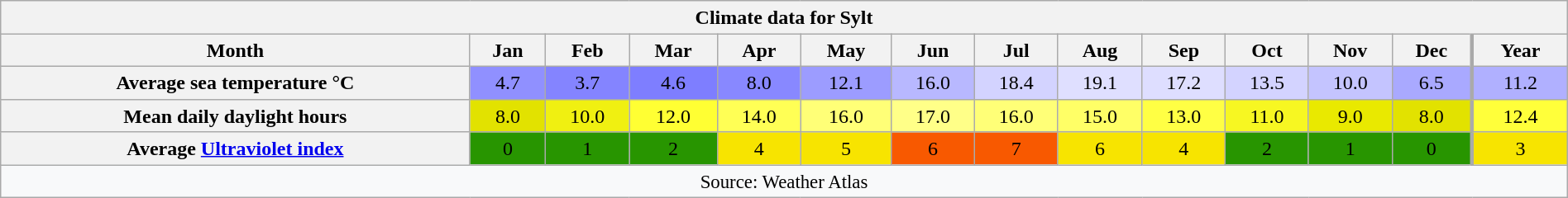<table style="width:100%;text-align:center;line-height:1.2em;margin-left:auto;margin-right:auto" class="wikitable mw-collapsible">
<tr>
<th Colspan=14>Climate data for Sylt</th>
</tr>
<tr>
<th>Month</th>
<th>Jan</th>
<th>Feb</th>
<th>Mar</th>
<th>Apr</th>
<th>May</th>
<th>Jun</th>
<th>Jul</th>
<th>Aug</th>
<th>Sep</th>
<th>Oct</th>
<th>Nov</th>
<th>Dec</th>
<th style="border-left-width:medium">Year</th>
</tr>
<tr>
<th>Average sea temperature °C</th>
<td style="background:#9090FF;color:#000000;">4.7<br></td>
<td style="background:#8484FF;color:#000000;">3.7<br></td>
<td style="background:#7E7EFF;color:#000000;">4.6<br></td>
<td style="background:#8888FF;color:#000000;">8.0<br></td>
<td style="background:#9C9CFF;color:#000000;">12.1<br></td>
<td style="background:#B8B8FF;color:#000000;">16.0<br></td>
<td style="background:#D3D3FF;color:#000000;">18.4<br></td>
<td style="background:#DFDFFF;color:#000000;">19.1<br></td>
<td style="background:#DEDEFF;color:#000000;">17.2<br></td>
<td style="background:#D3D3FF;color:#000000;">13.5<br></td>
<td style="background:#C4C4FF;color:#000000;">10.0<br></td>
<td style="background:#A9A9FF;color:#000000;">6.5<br></td>
<td style="background:#B0B0FF;color:#000000;border-left-width:medium">11.2<br></td>
</tr>
<tr>
<th>Mean daily daylight hours</th>
<td style="background:#E2E200;color:#000000;">8.0</td>
<td style="background:#F0F011;color:#000000;">10.0</td>
<td style="background:#FFFF33;color:#000000;">12.0</td>
<td style="background:#FFFF55;color:#000000;">14.0</td>
<td style="background:#FFFF77;color:#000000;">16.0</td>
<td style="background:#FFFF88;color:#000000;">17.0</td>
<td style="background:#FFFF77;color:#000000;">16.0</td>
<td style="background:#FFFF66;color:#000000;">15.0</td>
<td style="background:#FFFF44;color:#000000;">13.0</td>
<td style="background:#F7F722;color:#000000;">11.0</td>
<td style="background:#E9E900;color:#000000;">9.0</td>
<td style="background:#E2E200;color:#000000;">8.0</td>
<td style="background:#FFFF3A;color:#000000;border-left-width:medium">12.4</td>
</tr>
<tr>
<th>Average <a href='#'>Ultraviolet index</a></th>
<td style="background:#289500;color:#000000;">0</td>
<td style="background:#289500;color:#000000;">1</td>
<td style="background:#289500;color:#000000;">2</td>
<td style="background:#f7e400;color:#000000;">4</td>
<td style="background:#f7e400;color:#000000;">5</td>
<td style="background:#f85900;color:#000000;">6</td>
<td style="background:#f85900;color:#000000;">7</td>
<td style="background:#f7e400;color:#000000;">6</td>
<td style="background:#f7e400;color:#000000;">4</td>
<td style="background:#289500;color:#000000;">2</td>
<td style="background:#289500;color:#000000;">1</td>
<td style="background:#289500;color:#000000;">0</td>
<td style="background:#f7e400;color:#000000;border-left-width:medium">3</td>
</tr>
<tr>
<th Colspan=14 style="background:#f8f9fa;font-weight:normal;font-size:95%;">Source: Weather Atlas</th>
</tr>
</table>
